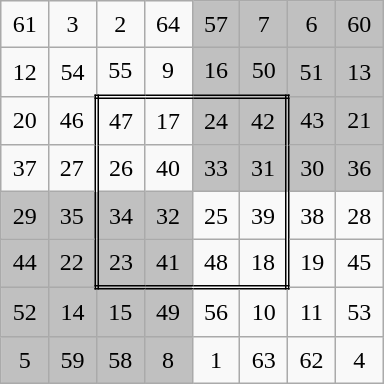<table class="wikitable" style="margin-left:auto;margin-right:auto;text-align:center;width:16em;height:16em;table-layout:fixed;">
<tr>
<td>61</td>
<td>3</td>
<td>2</td>
<td>64</td>
<td style="background-color: silver;">57</td>
<td style="background-color: silver;">7</td>
<td style="background-color: silver;">6</td>
<td style="background-color: silver;">60</td>
</tr>
<tr>
<td>12</td>
<td>54</td>
<td>55</td>
<td>9</td>
<td style="background-color: silver;">16</td>
<td style="background-color: silver;">50</td>
<td style="background-color: silver;">51</td>
<td style="background-color: silver;">13</td>
</tr>
<tr>
<td>20</td>
<td>46</td>
<td style="border-left:double; border-top:double;">47</td>
<td style="border-top:double;">17</td>
<td style="background-color: silver; border-top:double;">24</td>
<td style="background-color: silver; border-top:double; border-right:double;">42</td>
<td style="background-color: silver;">43</td>
<td style="background-color: silver;">21</td>
</tr>
<tr>
<td>37</td>
<td>27</td>
<td style="border-left:double;">26</td>
<td>40</td>
<td style="background-color: silver;">33</td>
<td style="background-color: silver; border-right:double;">31</td>
<td style="background-color: silver;">30</td>
<td style="background-color: silver;">36</td>
</tr>
<tr>
<td style="background-color: silver;">29</td>
<td style="background-color: silver;">35</td>
<td style="background-color: silver; border-left:double;">34</td>
<td style="background-color: silver;">32</td>
<td>25</td>
<td style="border-right:double;">39</td>
<td>38</td>
<td>28</td>
</tr>
<tr>
<td style="background-color: silver;">44</td>
<td style="background-color: silver;">22</td>
<td style="background-color: silver; border-left:double; border-bottom:double;">23</td>
<td style="background-color: silver; border-bottom:double;">41</td>
<td style="border-bottom:double;">48</td>
<td style="border-right:double; border-bottom:double;">18</td>
<td>19</td>
<td>45</td>
</tr>
<tr>
<td style="background-color: silver;">52</td>
<td style="background-color: silver;">14</td>
<td style="background-color: silver;">15</td>
<td style="background-color: silver;">49</td>
<td>56</td>
<td>10</td>
<td>11</td>
<td>53</td>
</tr>
<tr>
<td style="background-color: silver;">5</td>
<td style="background-color: silver;">59</td>
<td style="background-color: silver;">58</td>
<td style="background-color: silver;">8</td>
<td>1</td>
<td>63</td>
<td>62</td>
<td>4</td>
</tr>
</table>
